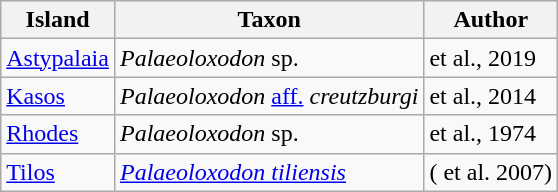<table class="wikitable">
<tr>
<th>Island</th>
<th>Taxon</th>
<th>Author</th>
</tr>
<tr>
<td><a href='#'>Astypalaia</a></td>
<td><em>Palaeoloxodon</em> sp.</td>
<td> et al., 2019</td>
</tr>
<tr>
<td><a href='#'>Kasos</a></td>
<td><em>Palaeoloxodon</em> <a href='#'>aff.</a> <em>creutzburgi</em></td>
<td> et al., 2014</td>
</tr>
<tr>
<td><a href='#'>Rhodes</a></td>
<td><em>Palaeoloxodon</em> sp.</td>
<td> et al., 1974</td>
</tr>
<tr>
<td><a href='#'>Tilos</a></td>
<td><em><a href='#'>Palaeoloxodon tiliensis</a></em></td>
<td>( et al. 2007)</td>
</tr>
</table>
